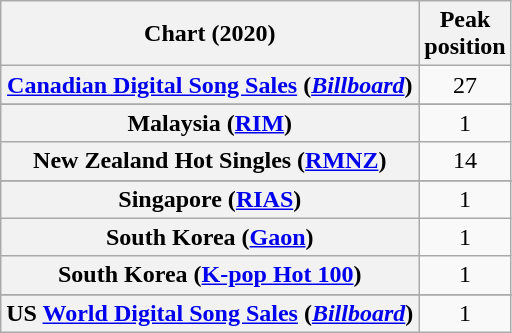<table class="wikitable sortable plainrowheaders" style="text-align:center">
<tr>
<th scope="col">Chart (2020)</th>
<th scope="col">Peak<br>position</th>
</tr>
<tr>
<th scope="row"><a href='#'>Canadian Digital Song Sales</a> (<em><a href='#'>Billboard</a></em>)</th>
<td>27</td>
</tr>
<tr>
</tr>
<tr>
</tr>
<tr>
<th scope="row">Malaysia (<a href='#'>RIM</a>)</th>
<td>1</td>
</tr>
<tr>
<th scope="row">New Zealand Hot Singles (<a href='#'>RMNZ</a>)</th>
<td>14</td>
</tr>
<tr>
</tr>
<tr>
<th scope="row">Singapore (<a href='#'>RIAS</a>)</th>
<td>1</td>
</tr>
<tr>
<th scope="row">South Korea (<a href='#'>Gaon</a>)</th>
<td>1</td>
</tr>
<tr>
<th scope="row">South Korea (<a href='#'>K-pop Hot 100</a>)</th>
<td>1</td>
</tr>
<tr>
</tr>
<tr>
<th scope="row">US <a href='#'>World Digital Song Sales</a> (<em><a href='#'>Billboard</a></em>)</th>
<td>1</td>
</tr>
</table>
